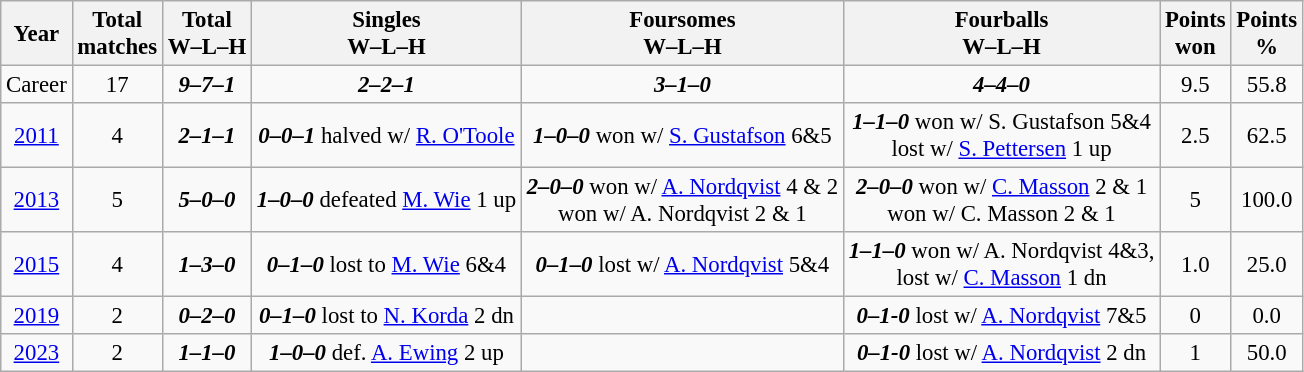<table class="wikitable" style="text-align:center; font-size: 95%;">
<tr>
<th>Year</th>
<th>Total<br>matches</th>
<th>Total<br>W–L–H</th>
<th>Singles<br>W–L–H</th>
<th>Foursomes<br>W–L–H</th>
<th>Fourballs<br>W–L–H</th>
<th>Points<br>won</th>
<th>Points<br>%</th>
</tr>
<tr>
<td>Career</td>
<td>17</td>
<td><strong><em>9–7–1</em></strong></td>
<td><strong><em>2–2–1</em></strong></td>
<td><strong><em>3–1–0</em></strong></td>
<td><strong><em>4–4–0</em></strong></td>
<td>9.5</td>
<td>55.8</td>
</tr>
<tr>
<td><a href='#'>2011</a></td>
<td>4</td>
<td><strong><em>2–1–1</em></strong></td>
<td><strong><em>0–0–1</em></strong> halved w/ <a href='#'>R. O'Toole</a></td>
<td><strong><em>1–0–0</em></strong> won w/ <a href='#'>S. Gustafson</a> 6&5</td>
<td><strong><em>1–1–0</em></strong> won w/ S. Gustafson 5&4<br>lost w/ <a href='#'>S. Pettersen</a> 1 up</td>
<td>2.5</td>
<td>62.5</td>
</tr>
<tr>
<td><a href='#'>2013</a></td>
<td>5</td>
<td><strong><em>5–0–0</em></strong></td>
<td><strong><em>1–0–0</em></strong> defeated <a href='#'>M. Wie</a> 1 up</td>
<td><strong><em>2–0–0</em></strong> won w/ <a href='#'>A. Nordqvist</a> 4 & 2<br>won w/ A. Nordqvist 2 & 1</td>
<td><strong><em>2–0–0</em></strong> won w/ <a href='#'>C. Masson</a> 2 & 1<br>won w/ C. Masson 2 & 1</td>
<td>5</td>
<td>100.0</td>
</tr>
<tr>
<td><a href='#'>2015</a></td>
<td>4</td>
<td><strong><em>1–3–0</em></strong></td>
<td><strong><em>0–1–0</em></strong> lost to <a href='#'>M. Wie</a> 6&4</td>
<td><strong><em>0–1–0</em></strong> lost w/ <a href='#'>A. Nordqvist</a> 5&4</td>
<td><strong><em>1–1–0</em></strong> won w/ A. Nordqvist 4&3,<br> lost w/ <a href='#'>C. Masson</a> 1 dn</td>
<td>1.0</td>
<td>25.0</td>
</tr>
<tr>
<td><a href='#'>2019</a></td>
<td>2</td>
<td><strong><em>0–2–0</em></strong></td>
<td><strong><em>0–1–0</em></strong> lost to <a href='#'>N. Korda</a> 2 dn</td>
<td></td>
<td><strong><em>0–1-0</em></strong> lost w/ <a href='#'>A. Nordqvist</a> 7&5</td>
<td>0</td>
<td>0.0</td>
</tr>
<tr>
<td><a href='#'>2023</a></td>
<td>2</td>
<td><strong><em>1–1–0</em></strong></td>
<td><strong><em>1–0–0</em></strong> def. <a href='#'>A. Ewing</a> 2 up</td>
<td></td>
<td><strong><em>0–1-0</em></strong> lost w/ <a href='#'>A. Nordqvist</a> 2 dn</td>
<td>1</td>
<td>50.0</td>
</tr>
</table>
